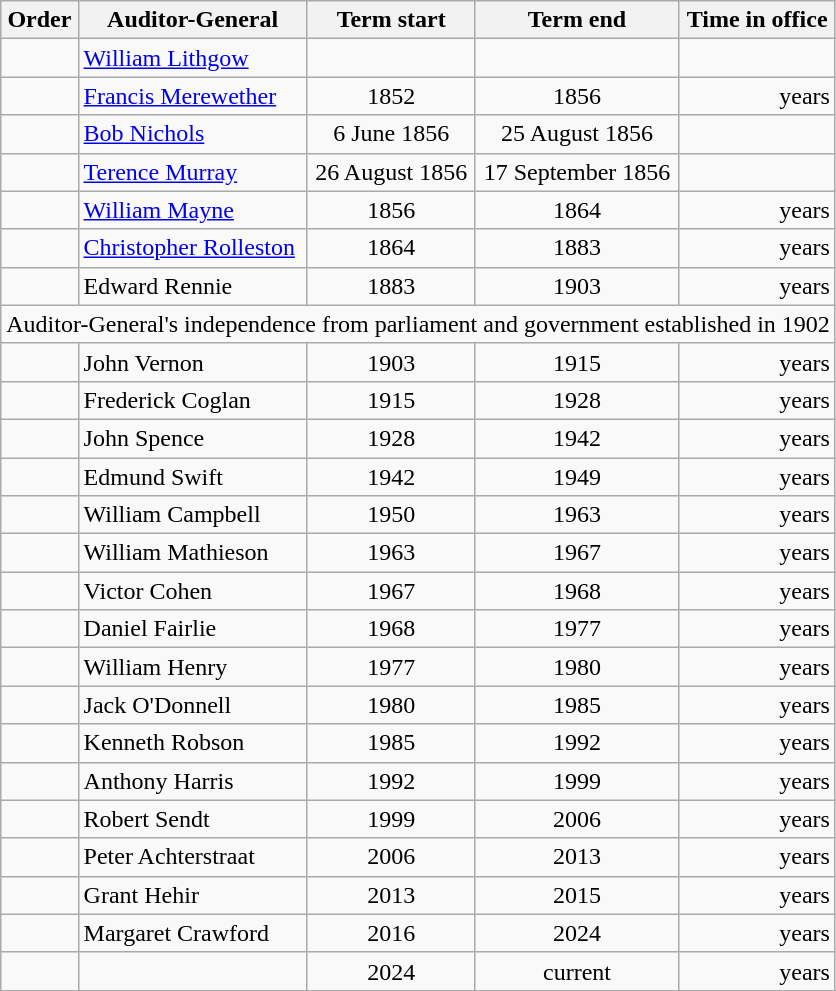<table class="wikitable sortable">
<tr>
<th>Order</th>
<th>Auditor-General</th>
<th>Term start</th>
<th>Term end</th>
<th>Time in office</th>
</tr>
<tr>
<td align=center></td>
<td><a href='#'>William Lithgow</a></td>
<td align=center></td>
<td align=center></td>
<td align=right><strong></strong></td>
</tr>
<tr>
<td align=center></td>
<td><a href='#'>Francis Merewether</a></td>
<td align=center>1852</td>
<td align=center>1856</td>
<td align=right> years</td>
</tr>
<tr>
<td align=center></td>
<td><a href='#'>Bob Nichols</a></td>
<td align=center>6 June 1856</td>
<td align=center>25 August 1856</td>
<td align=right></td>
</tr>
<tr>
<td align=center></td>
<td><a href='#'>Terence Murray</a></td>
<td align=center>26 August 1856</td>
<td align=center>17 September 1856</td>
<td align=right></td>
</tr>
<tr>
<td align=center></td>
<td><a href='#'>William Mayne</a></td>
<td align=center>1856</td>
<td align=center>1864</td>
<td align=right> years</td>
</tr>
<tr>
<td align=center></td>
<td><a href='#'>Christopher Rolleston</a></td>
<td align=center>1864</td>
<td align=center>1883</td>
<td align=right> years</td>
</tr>
<tr>
<td align=center></td>
<td>Edward Rennie</td>
<td align=center>1883</td>
<td align=center>1903</td>
<td align=right> years</td>
</tr>
<tr>
<td colspan=5 align=center style>Auditor-General's independence from parliament and government established in 1902</td>
</tr>
<tr>
<td align=center></td>
<td>John Vernon</td>
<td align=center>1903</td>
<td align=center>1915</td>
<td align=right> years</td>
</tr>
<tr>
<td align=center></td>
<td>Frederick Coglan</td>
<td align=center>1915</td>
<td align=center>1928</td>
<td align=right> years</td>
</tr>
<tr>
<td align=center></td>
<td>John Spence</td>
<td align=center>1928</td>
<td align=center>1942</td>
<td align=right> years</td>
</tr>
<tr>
<td align=center></td>
<td>Edmund Swift</td>
<td align=center>1942</td>
<td align=center>1949</td>
<td align=right> years</td>
</tr>
<tr>
<td align=center></td>
<td>William Campbell</td>
<td align=center>1950</td>
<td align=center>1963</td>
<td align=right> years</td>
</tr>
<tr>
<td align=center></td>
<td>William Mathieson</td>
<td align=center>1963</td>
<td align=center>1967</td>
<td align=right> years</td>
</tr>
<tr>
<td align=center></td>
<td>Victor Cohen</td>
<td align=center>1967</td>
<td align=center>1968</td>
<td align=right> years</td>
</tr>
<tr>
<td align=center></td>
<td>Daniel Fairlie</td>
<td align=center>1968</td>
<td align=center>1977</td>
<td align=right> years</td>
</tr>
<tr>
<td align=center></td>
<td>William Henry</td>
<td align=center>1977</td>
<td align=center>1980</td>
<td align=right> years</td>
</tr>
<tr>
<td align=center></td>
<td>Jack O'Donnell</td>
<td align=center>1980</td>
<td align=center>1985</td>
<td align=right> years</td>
</tr>
<tr>
<td align=center></td>
<td>Kenneth Robson</td>
<td align=center>1985</td>
<td align=center>1992</td>
<td align=right> years</td>
</tr>
<tr>
<td align=center></td>
<td>Anthony Harris</td>
<td align=center>1992</td>
<td align=center>1999</td>
<td align=right> years</td>
</tr>
<tr>
<td align=center></td>
<td>Robert Sendt</td>
<td align=center>1999</td>
<td align=center>2006</td>
<td align=right> years</td>
</tr>
<tr>
<td align=center></td>
<td>Peter Achterstraat</td>
<td align=center>2006</td>
<td align=center>2013</td>
<td align=right> years</td>
</tr>
<tr>
<td align=center></td>
<td>Grant Hehir</td>
<td align=center>2013</td>
<td align=center>2015</td>
<td align=right> years</td>
</tr>
<tr>
<td align=center></td>
<td>Margaret Crawford</td>
<td align=center>2016</td>
<td align=center>2024</td>
<td align=right> years</td>
</tr>
<tr>
<td align=center></td>
<td></td>
<td align=center>2024</td>
<td align=center>current</td>
<td align=right> years</td>
</tr>
<tr>
</tr>
</table>
